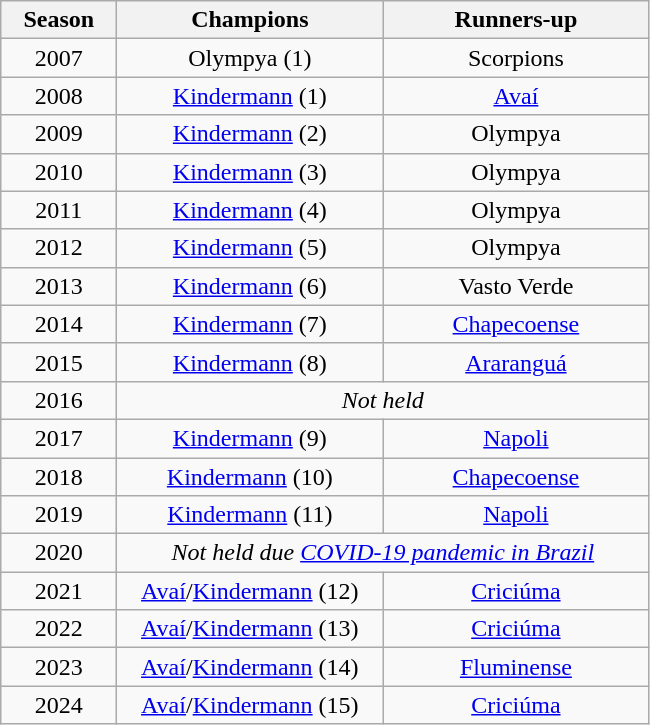<table class="wikitable" style="text-align:center; margin-left:1em;">
<tr>
<th style="width:70px">Season</th>
<th style="width:170px">Champions</th>
<th style="width:170px">Runners-up</th>
</tr>
<tr>
<td>2007</td>
<td>Olympya (1)</td>
<td>Scorpions</td>
</tr>
<tr>
<td>2008</td>
<td><a href='#'>Kindermann</a> (1)</td>
<td><a href='#'>Avaí</a></td>
</tr>
<tr>
<td>2009</td>
<td><a href='#'>Kindermann</a> (2)</td>
<td>Olympya</td>
</tr>
<tr>
<td>2010</td>
<td><a href='#'>Kindermann</a> (3)</td>
<td>Olympya</td>
</tr>
<tr>
<td>2011</td>
<td><a href='#'>Kindermann</a> (4)</td>
<td>Olympya</td>
</tr>
<tr>
<td>2012</td>
<td><a href='#'>Kindermann</a> (5)</td>
<td>Olympya</td>
</tr>
<tr>
<td>2013</td>
<td><a href='#'>Kindermann</a> (6)</td>
<td>Vasto Verde</td>
</tr>
<tr>
<td>2014</td>
<td><a href='#'>Kindermann</a> (7)</td>
<td><a href='#'>Chapecoense</a></td>
</tr>
<tr>
<td>2015</td>
<td><a href='#'>Kindermann</a> (8)</td>
<td><a href='#'>Araranguá</a></td>
</tr>
<tr>
<td>2016</td>
<td colspan=2><em>Not held</em></td>
</tr>
<tr>
<td>2017</td>
<td><a href='#'>Kindermann</a> (9)</td>
<td><a href='#'>Napoli</a></td>
</tr>
<tr>
<td>2018</td>
<td><a href='#'>Kindermann</a> (10)</td>
<td><a href='#'>Chapecoense</a></td>
</tr>
<tr>
<td>2019</td>
<td><a href='#'>Kindermann</a> (11)</td>
<td><a href='#'>Napoli</a></td>
</tr>
<tr>
<td>2020</td>
<td colspan=2><em>Not held due <a href='#'>COVID-19 pandemic in Brazil</a></em></td>
</tr>
<tr>
<td>2021</td>
<td><a href='#'>Avaí</a>/<a href='#'>Kindermann</a> (12)</td>
<td><a href='#'>Criciúma</a></td>
</tr>
<tr>
<td>2022</td>
<td><a href='#'>Avaí</a>/<a href='#'>Kindermann</a> (13)</td>
<td><a href='#'>Criciúma</a></td>
</tr>
<tr>
<td>2023</td>
<td><a href='#'>Avaí</a>/<a href='#'>Kindermann</a> (14)</td>
<td><a href='#'>Fluminense</a></td>
</tr>
<tr>
<td>2024</td>
<td><a href='#'>Avaí</a>/<a href='#'>Kindermann</a> (15)</td>
<td><a href='#'>Criciúma</a></td>
</tr>
</table>
